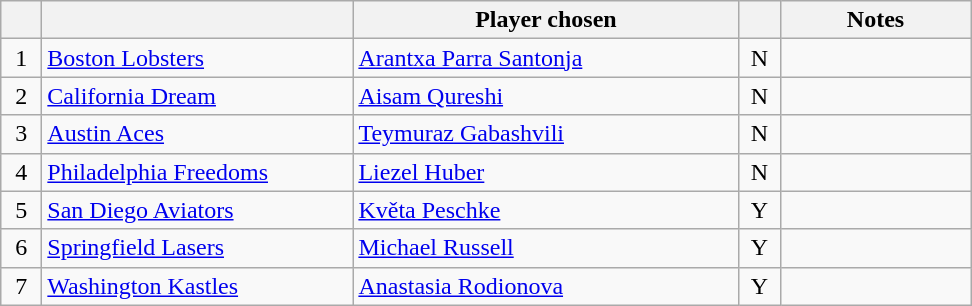<table class="wikitable" style="text-align:left">
<tr>
<th width="20px"></th>
<th width="200px"></th>
<th width="250px">Player chosen</th>
<th width="20px"></th>
<th width="120px">Notes</th>
</tr>
<tr>
<td style="text-align:center">1</td>
<td><a href='#'>Boston Lobsters</a></td>
<td> <a href='#'>Arantxa Parra Santonja</a></td>
<td style="text-align:center">N</td>
<td></td>
</tr>
<tr>
<td style="text-align:center">2</td>
<td><a href='#'>California Dream</a></td>
<td> <a href='#'>Aisam Qureshi</a></td>
<td style="text-align:center">N</td>
<td></td>
</tr>
<tr>
<td style="text-align:center">3</td>
<td><a href='#'>Austin Aces</a></td>
<td> <a href='#'>Teymuraz Gabashvili</a></td>
<td style="text-align:center">N</td>
<td></td>
</tr>
<tr>
<td style="text-align:center">4</td>
<td><a href='#'>Philadelphia Freedoms</a></td>
<td> <a href='#'>Liezel Huber</a></td>
<td style="text-align:center">N</td>
<td></td>
</tr>
<tr>
<td style="text-align:center">5</td>
<td><a href='#'>San Diego Aviators</a></td>
<td> <a href='#'>Květa Peschke</a></td>
<td style="text-align:center">Y</td>
<td></td>
</tr>
<tr>
<td style="text-align:center">6</td>
<td><a href='#'>Springfield Lasers</a></td>
<td> <a href='#'>Michael Russell</a></td>
<td style="text-align:center">Y</td>
<td></td>
</tr>
<tr>
<td style="text-align:center">7</td>
<td><a href='#'>Washington Kastles</a></td>
<td> <a href='#'>Anastasia Rodionova</a></td>
<td style="text-align:center">Y</td>
<td></td>
</tr>
</table>
